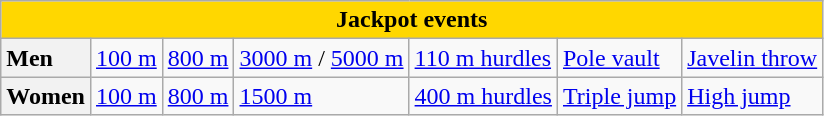<table class=wikitable>
<tr>
<td colspan=7 bgcolor=gold align=center><strong>Jackpot events</strong></td>
</tr>
<tr>
<td bgcolor=#F2F2F2><strong>Men</strong></td>
<td><a href='#'>100 m</a></td>
<td><a href='#'>800 m</a></td>
<td><a href='#'>3000 m</a> / <a href='#'>5000 m</a></td>
<td><a href='#'>110 m hurdles</a></td>
<td><a href='#'>Pole vault</a></td>
<td><a href='#'>Javelin throw</a></td>
</tr>
<tr>
<td bgcolor=#F2F2F2><strong>Women</strong></td>
<td><a href='#'>100 m</a></td>
<td><a href='#'>800 m</a></td>
<td><a href='#'>1500 m</a></td>
<td><a href='#'>400 m hurdles</a></td>
<td><a href='#'>Triple jump</a></td>
<td><a href='#'>High jump</a></td>
</tr>
</table>
